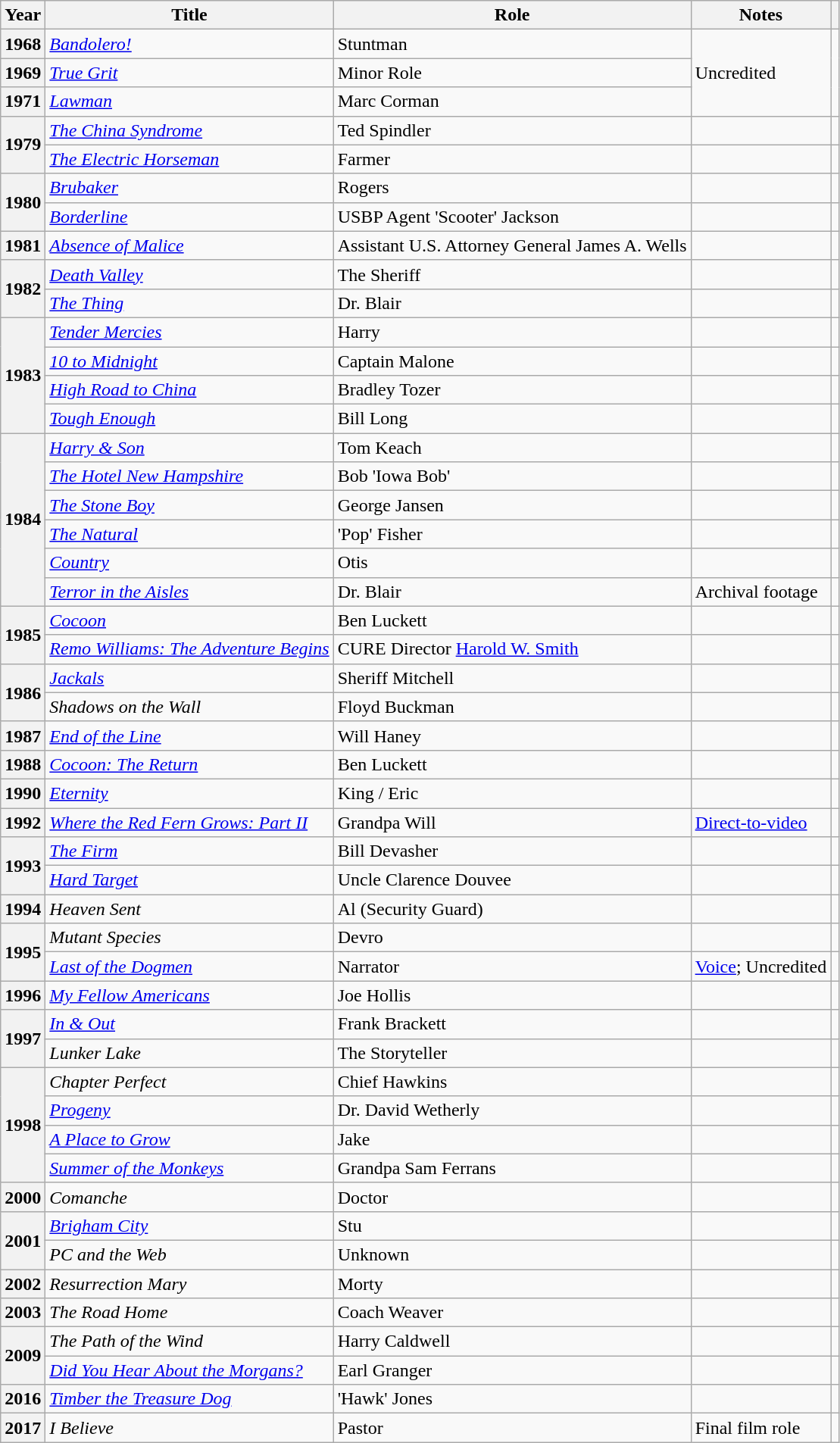<table class="wikitable sortable">
<tr>
<th>Year</th>
<th>Title</th>
<th>Role</th>
<th>Notes</th>
<th></th>
</tr>
<tr>
<th>1968</th>
<td><em><a href='#'>Bandolero!</a></em></td>
<td>Stuntman</td>
<td rowspan=3>Uncredited</td>
<td rowspan=3></td>
</tr>
<tr>
<th>1969</th>
<td><em><a href='#'>True Grit</a></em></td>
<td>Minor Role</td>
</tr>
<tr>
<th>1971</th>
<td><em><a href='#'>Lawman</a></em></td>
<td>Marc Corman</td>
</tr>
<tr>
<th rowspan=2>1979</th>
<td><em><a href='#'>The China Syndrome</a></em></td>
<td>Ted Spindler</td>
<td></td>
<td></td>
</tr>
<tr>
<td><em><a href='#'>The Electric Horseman</a></em></td>
<td>Farmer</td>
<td></td>
<td></td>
</tr>
<tr>
<th rowspan=2>1980</th>
<td><em><a href='#'>Brubaker</a></em></td>
<td>Rogers</td>
<td></td>
<td></td>
</tr>
<tr>
<td><em><a href='#'>Borderline</a></em></td>
<td>USBP Agent 'Scooter' Jackson</td>
<td></td>
<td></td>
</tr>
<tr>
<th>1981</th>
<td><em><a href='#'>Absence of Malice</a></em></td>
<td>Assistant U.S. Attorney General James A. Wells</td>
<td></td>
<td></td>
</tr>
<tr>
<th rowspan=2>1982</th>
<td><em><a href='#'>Death Valley</a></em></td>
<td>The Sheriff</td>
<td></td>
<td></td>
</tr>
<tr>
<td><em><a href='#'>The Thing</a></em></td>
<td>Dr. Blair</td>
<td></td>
<td></td>
</tr>
<tr>
<th rowspan=4>1983</th>
<td><em><a href='#'>Tender Mercies</a></em></td>
<td>Harry</td>
<td></td>
<td></td>
</tr>
<tr>
<td><em><a href='#'>10 to Midnight</a></em></td>
<td>Captain Malone</td>
<td></td>
<td></td>
</tr>
<tr>
<td><em><a href='#'>High Road to China</a></em></td>
<td>Bradley Tozer</td>
<td></td>
<td></td>
</tr>
<tr>
<td><em><a href='#'>Tough Enough</a></em></td>
<td>Bill Long</td>
<td></td>
<td></td>
</tr>
<tr>
<th rowspan=6>1984</th>
<td><em><a href='#'>Harry & Son</a></em></td>
<td>Tom Keach</td>
<td></td>
<td></td>
</tr>
<tr>
<td><em><a href='#'>The Hotel New Hampshire</a></em></td>
<td>Bob 'Iowa Bob'</td>
<td></td>
<td></td>
</tr>
<tr>
<td><em><a href='#'>The Stone Boy</a></em></td>
<td>George Jansen</td>
<td></td>
<td></td>
</tr>
<tr>
<td><em><a href='#'>The Natural</a></em></td>
<td>'Pop' Fisher</td>
<td></td>
<td></td>
</tr>
<tr>
<td><em><a href='#'>Country</a></em></td>
<td>Otis</td>
<td></td>
<td></td>
</tr>
<tr>
<td><em><a href='#'>Terror in the Aisles</a></em></td>
<td>Dr. Blair</td>
<td>Archival footage</td>
<td></td>
</tr>
<tr>
<th rowspan=2>1985</th>
<td><em><a href='#'>Cocoon</a></em></td>
<td>Ben Luckett</td>
<td></td>
<td></td>
</tr>
<tr>
<td><em><a href='#'>Remo Williams: The Adventure Begins</a></em></td>
<td>CURE Director <a href='#'>Harold W. Smith</a></td>
<td></td>
<td></td>
</tr>
<tr>
<th rowspan=2>1986</th>
<td><em><a href='#'>Jackals</a></em></td>
<td>Sheriff Mitchell</td>
<td></td>
<td></td>
</tr>
<tr>
<td><em>Shadows on the Wall</em></td>
<td>Floyd Buckman</td>
<td></td>
<td></td>
</tr>
<tr>
<th>1987</th>
<td><em><a href='#'>End of the Line</a></em></td>
<td>Will Haney</td>
<td></td>
<td></td>
</tr>
<tr>
<th>1988</th>
<td><em><a href='#'>Cocoon: The Return</a></em></td>
<td>Ben Luckett</td>
<td></td>
<td></td>
</tr>
<tr>
<th>1990</th>
<td><em><a href='#'>Eternity</a></em></td>
<td>King / Eric</td>
<td></td>
<td></td>
</tr>
<tr>
<th>1992</th>
<td><em><a href='#'>Where the Red Fern Grows: Part II</a></em></td>
<td>Grandpa Will</td>
<td><a href='#'>Direct-to-video</a></td>
<td></td>
</tr>
<tr>
<th rowspan=2>1993</th>
<td><em><a href='#'>The Firm</a></em></td>
<td>Bill Devasher</td>
<td></td>
<td></td>
</tr>
<tr>
<td><em><a href='#'>Hard Target</a></em></td>
<td>Uncle Clarence Douvee</td>
<td></td>
<td></td>
</tr>
<tr>
<th>1994</th>
<td><em>Heaven Sent</em></td>
<td>Al (Security Guard)</td>
<td></td>
<td></td>
</tr>
<tr>
<th rowspan=2>1995</th>
<td><em>Mutant Species</em></td>
<td>Devro</td>
<td></td>
<td></td>
</tr>
<tr>
<td><em><a href='#'>Last of the Dogmen</a></em></td>
<td>Narrator</td>
<td><a href='#'>Voice</a>; Uncredited</td>
<td></td>
</tr>
<tr>
<th>1996</th>
<td><em><a href='#'>My Fellow Americans</a></em></td>
<td>Joe Hollis</td>
<td></td>
<td></td>
</tr>
<tr>
<th rowspan=2>1997</th>
<td><em><a href='#'>In & Out</a></em></td>
<td>Frank Brackett</td>
<td></td>
<td></td>
</tr>
<tr>
<td><em>Lunker Lake</em></td>
<td>The Storyteller</td>
<td></td>
<td></td>
</tr>
<tr>
<th rowspan=4>1998</th>
<td><em>Chapter Perfect</em></td>
<td>Chief Hawkins</td>
<td></td>
<td></td>
</tr>
<tr>
<td><em><a href='#'>Progeny</a></em></td>
<td>Dr. David Wetherly</td>
<td></td>
<td></td>
</tr>
<tr>
<td><em><a href='#'>A Place to Grow</a></em></td>
<td>Jake</td>
<td></td>
<td></td>
</tr>
<tr>
<td><em><a href='#'>Summer of the Monkeys</a></em></td>
<td>Grandpa Sam Ferrans</td>
<td></td>
<td></td>
</tr>
<tr>
<th>2000</th>
<td><em>Comanche</em></td>
<td>Doctor</td>
<td></td>
<td></td>
</tr>
<tr>
<th rowspan=2>2001</th>
<td><em><a href='#'>Brigham City</a></em></td>
<td>Stu</td>
<td></td>
<td></td>
</tr>
<tr>
<td><em>PC and the Web</em></td>
<td>Unknown</td>
<td></td>
<td></td>
</tr>
<tr>
<th>2002</th>
<td><em>Resurrection Mary</em></td>
<td>Morty</td>
<td></td>
<td></td>
</tr>
<tr>
<th>2003</th>
<td><em>The Road Home</em></td>
<td>Coach Weaver</td>
<td></td>
<td></td>
</tr>
<tr>
<th rowspan=2>2009</th>
<td><em>The Path of the Wind</em></td>
<td>Harry Caldwell</td>
<td></td>
<td></td>
</tr>
<tr>
<td><em><a href='#'>Did You Hear About the Morgans?</a></em></td>
<td>Earl Granger</td>
<td></td>
<td></td>
</tr>
<tr>
<th>2016</th>
<td><em><a href='#'>Timber the Treasure Dog</a></em></td>
<td>'Hawk' Jones</td>
<td></td>
<td></td>
</tr>
<tr>
<th>2017</th>
<td><em>I Believe</em></td>
<td>Pastor</td>
<td>Final film role</td>
<td></td>
</tr>
</table>
